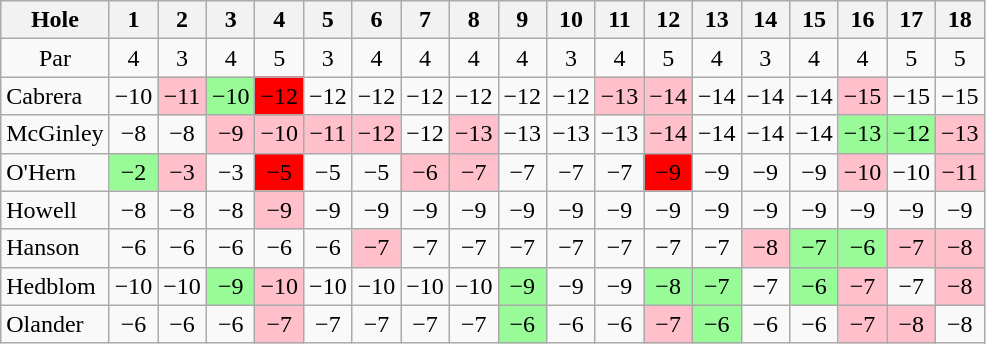<table class="wikitable" style="text-align:center">
<tr>
<th>Hole</th>
<th>1</th>
<th>2</th>
<th>3</th>
<th>4</th>
<th>5</th>
<th>6</th>
<th>7</th>
<th>8</th>
<th>9</th>
<th>10</th>
<th>11</th>
<th>12</th>
<th>13</th>
<th>14</th>
<th>15</th>
<th>16</th>
<th>17</th>
<th>18</th>
</tr>
<tr>
<td>Par</td>
<td>4</td>
<td>3</td>
<td>4</td>
<td>5</td>
<td>3</td>
<td>4</td>
<td>4</td>
<td>4</td>
<td>4</td>
<td>3</td>
<td>4</td>
<td>5</td>
<td>4</td>
<td>3</td>
<td>4</td>
<td>4</td>
<td>5</td>
<td>5</td>
</tr>
<tr>
<td align=left> Cabrera</td>
<td>−10</td>
<td style="background: Pink;">−11</td>
<td style="background: PaleGreen;">−10</td>
<td style="background: Red;">−12</td>
<td>−12</td>
<td>−12</td>
<td>−12</td>
<td>−12</td>
<td>−12</td>
<td>−12</td>
<td style="background: Pink;">−13</td>
<td style="background: Pink;">−14</td>
<td>−14</td>
<td>−14</td>
<td>−14</td>
<td style="background: Pink;">−15</td>
<td>−15</td>
<td>−15</td>
</tr>
<tr>
<td align=left> McGinley</td>
<td>−8</td>
<td>−8</td>
<td style="background: Pink;">−9</td>
<td style="background: Pink;">−10</td>
<td style="background: Pink;">−11</td>
<td style="background: Pink;">−12</td>
<td>−12</td>
<td style="background: Pink;">−13</td>
<td>−13</td>
<td>−13</td>
<td>−13</td>
<td style="background: Pink;">−14</td>
<td>−14</td>
<td>−14</td>
<td>−14</td>
<td style="background: PaleGreen;">−13</td>
<td style="background: PaleGreen;">−12</td>
<td style="background: Pink;">−13</td>
</tr>
<tr>
<td align=left> O'Hern</td>
<td style="background: PaleGreen;">−2</td>
<td style="background: Pink;">−3</td>
<td>−3</td>
<td style="background: Red;">−5</td>
<td>−5</td>
<td>−5</td>
<td style="background: Pink;">−6</td>
<td style="background: Pink;">−7</td>
<td>−7</td>
<td>−7</td>
<td>−7</td>
<td style="background: Red;">−9</td>
<td>−9</td>
<td>−9</td>
<td>−9</td>
<td style="background: Pink;">−10</td>
<td>−10</td>
<td style="background: Pink;">−11</td>
</tr>
<tr>
<td align=left> Howell</td>
<td>−8</td>
<td>−8</td>
<td>−8</td>
<td style="background: Pink;">−9</td>
<td>−9</td>
<td>−9</td>
<td>−9</td>
<td>−9</td>
<td>−9</td>
<td>−9</td>
<td>−9</td>
<td>−9</td>
<td>−9</td>
<td>−9</td>
<td>−9</td>
<td>−9</td>
<td>−9</td>
<td>−9</td>
</tr>
<tr>
<td align=left> Hanson</td>
<td>−6</td>
<td>−6</td>
<td>−6</td>
<td>−6</td>
<td>−6</td>
<td style="background: Pink;">−7</td>
<td>−7</td>
<td>−7</td>
<td>−7</td>
<td>−7</td>
<td>−7</td>
<td>−7</td>
<td>−7</td>
<td style="background: Pink;">−8</td>
<td style="background: PaleGreen;">−7</td>
<td style="background: PaleGreen;">−6</td>
<td style="background: Pink;">−7</td>
<td style="background: Pink;">−8</td>
</tr>
<tr>
<td align=left> Hedblom</td>
<td>−10</td>
<td>−10</td>
<td style="background: PaleGreen;">−9</td>
<td style="background: Pink;">−10</td>
<td>−10</td>
<td>−10</td>
<td>−10</td>
<td>−10</td>
<td style="background: PaleGreen;">−9</td>
<td>−9</td>
<td>−9</td>
<td style="background: PaleGreen;">−8</td>
<td style="background: PaleGreen;">−7</td>
<td>−7</td>
<td style="background: PaleGreen;">−6</td>
<td style="background: Pink;">−7</td>
<td>−7</td>
<td style="background: Pink;">−8</td>
</tr>
<tr>
<td align=left> Olander</td>
<td>−6</td>
<td>−6</td>
<td>−6</td>
<td style="background: Pink;">−7</td>
<td>−7</td>
<td>−7</td>
<td>−7</td>
<td>−7</td>
<td style="background: PaleGreen;">−6</td>
<td>−6</td>
<td>−6</td>
<td style="background: Pink;">−7</td>
<td style="background: PaleGreen;">−6</td>
<td>−6</td>
<td>−6</td>
<td style="background: Pink;">−7</td>
<td style="background: Pink;">−8</td>
<td>−8</td>
</tr>
</table>
